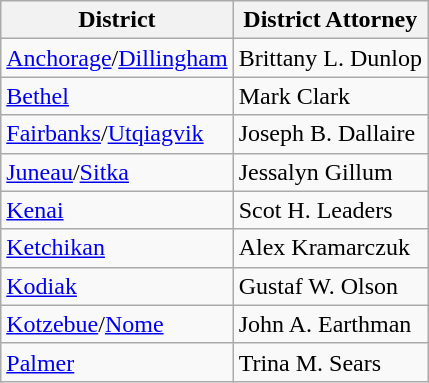<table class="wikitable">
<tr>
<th>District</th>
<th>District Attorney</th>
</tr>
<tr>
<td><a href='#'>Anchorage</a>/<a href='#'>Dillingham</a></td>
<td>Brittany L. Dunlop</td>
</tr>
<tr>
<td><a href='#'>Bethel</a></td>
<td>Mark Clark</td>
</tr>
<tr>
<td><a href='#'>Fairbanks</a>/<a href='#'>Utqiagvik</a></td>
<td>Joseph B. Dallaire</td>
</tr>
<tr>
<td><a href='#'>Juneau</a>/<a href='#'>Sitka</a></td>
<td>Jessalyn Gillum</td>
</tr>
<tr>
<td><a href='#'>Kenai</a></td>
<td>Scot H. Leaders</td>
</tr>
<tr>
<td><a href='#'>Ketchikan</a></td>
<td>Alex Kramarczuk</td>
</tr>
<tr>
<td><a href='#'>Kodiak</a></td>
<td>Gustaf W. Olson</td>
</tr>
<tr>
<td><a href='#'>Kotzebue</a>/<a href='#'>Nome</a></td>
<td>John A. Earthman</td>
</tr>
<tr>
<td><a href='#'>Palmer</a></td>
<td>Trina M. Sears</td>
</tr>
</table>
